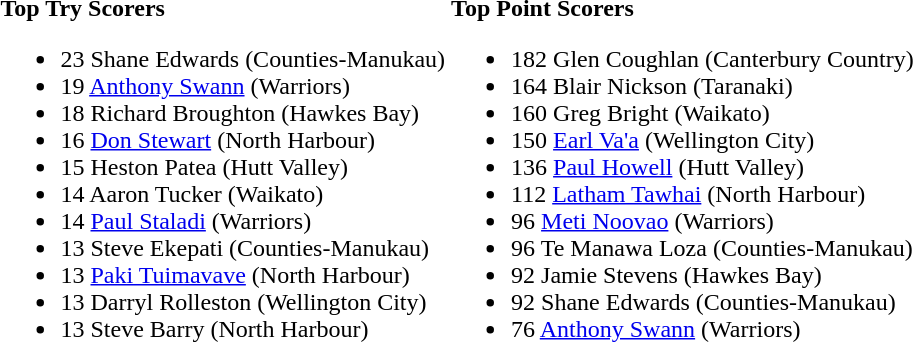<table>
<tr>
<td><br><strong>Top Try Scorers</strong><ul><li>23 Shane Edwards (Counties-Manukau)</li><li>19 <a href='#'>Anthony Swann</a> (Warriors)</li><li>18 Richard Broughton (Hawkes Bay)</li><li>16 <a href='#'>Don Stewart</a> (North Harbour)</li><li>15 Heston Patea (Hutt Valley)</li><li>14 Aaron Tucker (Waikato)</li><li>14 <a href='#'>Paul Staladi</a> (Warriors)</li><li>13 Steve Ekepati (Counties-Manukau)</li><li>13 <a href='#'>Paki Tuimavave</a> (North Harbour)</li><li>13 Darryl Rolleston (Wellington City)</li><li>13 Steve Barry (North Harbour)</li></ul></td>
<td><br><strong>Top Point Scorers</strong><ul><li>182 Glen Coughlan (Canterbury Country)</li><li>164 Blair Nickson (Taranaki)</li><li>160 Greg Bright (Waikato)</li><li>150 <a href='#'>Earl Va'a</a> (Wellington City)</li><li>136 <a href='#'>Paul Howell</a> (Hutt Valley)</li><li>112 <a href='#'>Latham Tawhai</a> (North Harbour)</li><li>96 <a href='#'>Meti Noovao</a> (Warriors)</li><li>96 Te Manawa Loza (Counties-Manukau)</li><li>92 Jamie Stevens (Hawkes Bay)</li><li>92 Shane Edwards (Counties-Manukau)</li><li>76 <a href='#'>Anthony Swann</a> (Warriors)</li></ul></td>
</tr>
</table>
